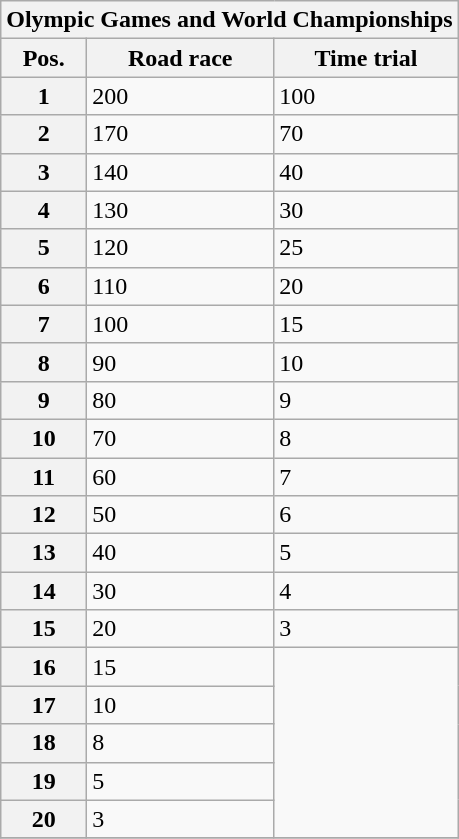<table class="wikitable">
<tr>
<th colspan=3>Olympic Games and World Championships</th>
</tr>
<tr>
<th>Pos.</th>
<th>Road race</th>
<th>Time trial</th>
</tr>
<tr>
<th>1</th>
<td>200</td>
<td>100</td>
</tr>
<tr>
<th>2</th>
<td>170</td>
<td>70</td>
</tr>
<tr>
<th>3</th>
<td>140</td>
<td>40</td>
</tr>
<tr>
<th>4</th>
<td>130</td>
<td>30</td>
</tr>
<tr>
<th>5</th>
<td>120</td>
<td>25</td>
</tr>
<tr>
<th>6</th>
<td>110</td>
<td>20</td>
</tr>
<tr>
<th>7</th>
<td>100</td>
<td>15</td>
</tr>
<tr>
<th>8</th>
<td>90</td>
<td>10</td>
</tr>
<tr>
<th>9</th>
<td>80</td>
<td>9</td>
</tr>
<tr>
<th>10</th>
<td>70</td>
<td>8</td>
</tr>
<tr>
<th>11</th>
<td>60</td>
<td>7</td>
</tr>
<tr>
<th>12</th>
<td>50</td>
<td>6</td>
</tr>
<tr>
<th>13</th>
<td>40</td>
<td>5</td>
</tr>
<tr>
<th>14</th>
<td>30</td>
<td>4</td>
</tr>
<tr>
<th>15</th>
<td>20</td>
<td>3</td>
</tr>
<tr>
<th>16</th>
<td>15</td>
<td rowspan=5></td>
</tr>
<tr>
<th>17</th>
<td>10</td>
</tr>
<tr>
<th>18</th>
<td>8</td>
</tr>
<tr>
<th>19</th>
<td>5</td>
</tr>
<tr>
<th>20</th>
<td>3</td>
</tr>
<tr>
</tr>
</table>
